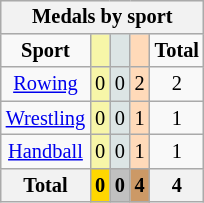<table class="wikitable" style="font-size:85%; float:right;">
<tr style="background:#efefef;">
<th colspan=7>Medals by sport</th>
</tr>
<tr align=center>
<td><strong>Sport</strong></td>
<td style="background:#f7f6a8;"></td>
<td style="background:#dce5e5;"></td>
<td style="background:#ffdab9;"></td>
<td><strong>Total</strong></td>
</tr>
<tr align=center>
<td><a href='#'>Rowing</a></td>
<td style="background:#f7f6a8;">0</td>
<td style="background:#dce5e5;">0</td>
<td style="background:#ffdab9;">2</td>
<td>2</td>
</tr>
<tr align=center>
<td><a href='#'>Wrestling</a></td>
<td style="background:#f7f6a8;">0</td>
<td style="background:#dce5e5;">0</td>
<td style="background:#ffdab9;">1</td>
<td>1</td>
</tr>
<tr align=center>
<td><a href='#'>Handball</a></td>
<td style="background:#f7f6a8;">0</td>
<td style="background:#dce5e5;">0</td>
<td style="background:#ffdab9;">1</td>
<td>1</td>
</tr>
<tr>
<th>Total</th>
<th style="background:gold;">0</th>
<th style="background:silver;">0</th>
<th style="background:#c96;">4</th>
<th>4</th>
</tr>
</table>
